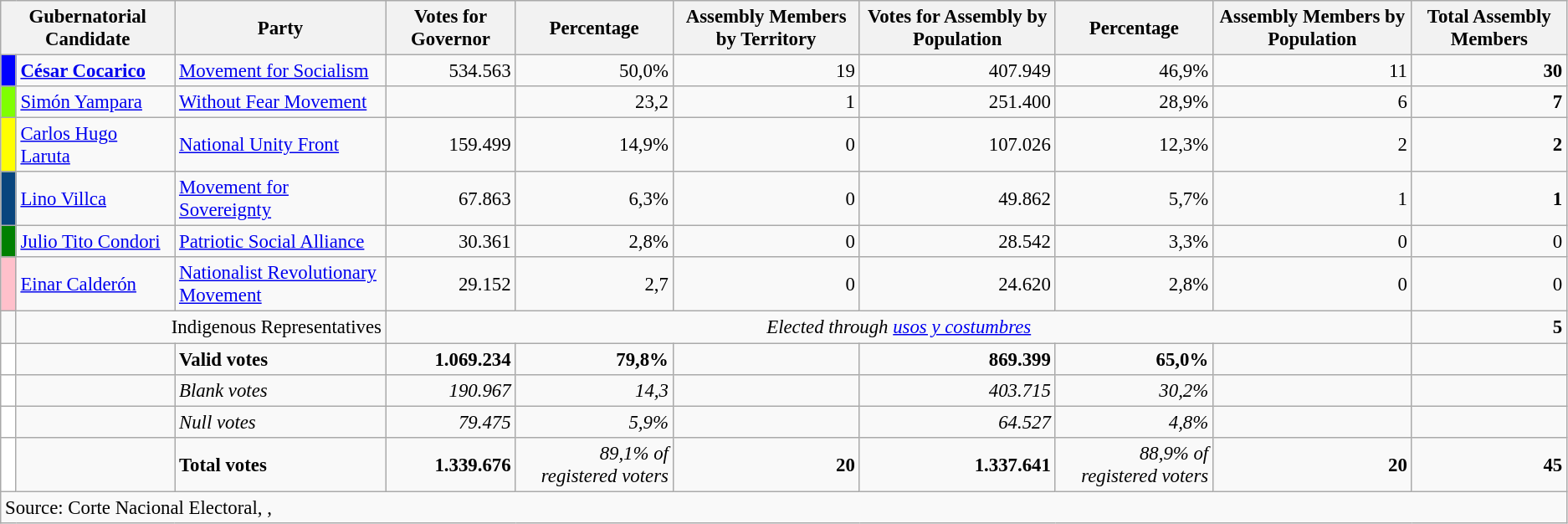<table class="wikitable" style="font-size: 95%">
<tr>
<th colspan="2">Gubernatorial Candidate</th>
<th>Party</th>
<th>Votes for Governor</th>
<th>Percentage</th>
<th>Assembly Members by Territory</th>
<th>Votes for Assembly by Population</th>
<th>Percentage</th>
<th>Assembly Members by Population</th>
<th>Total Assembly Members</th>
</tr>
<tr>
<td style="background-color:blue"> </td>
<td><strong><a href='#'>César Cocarico</a></strong></td>
<td><a href='#'>Movement for Socialism</a></td>
<td style="text-align:right;">534.563</td>
<td style="text-align:right;">50,0%</td>
<td style="text-align:right;">19</td>
<td style="text-align:right;">407.949</td>
<td style="text-align:right;">46,9%</td>
<td style="text-align:right;">11</td>
<td style="text-align:right;"><strong>30</strong></td>
</tr>
<tr>
<td style="background-color:#7FFF00;"> </td>
<td><a href='#'>Simón Yampara</a></td>
<td><a href='#'>Without Fear Movement</a></td>
<td style="text-align:right;"></td>
<td style="text-align:right;">23,2</td>
<td style="text-align:right;">1</td>
<td style="text-align:right;">251.400</td>
<td style="text-align:right;">28,9%</td>
<td style="text-align:right;">6</td>
<td style="text-align:right;"><strong>7</strong></td>
</tr>
<tr>
<td style="background-color:yellow"> </td>
<td><a href='#'>Carlos Hugo Laruta</a></td>
<td><a href='#'>National Unity Front</a></td>
<td style="text-align:right;">159.499</td>
<td style="text-align:right;">14,9%</td>
<td style="text-align:right;">0</td>
<td style="text-align:right;">107.026</td>
<td style="text-align:right;">12,3%</td>
<td style="text-align:right;">2</td>
<td style="text-align:right;"><strong>2</strong></td>
</tr>
<tr>
<td style="background-color:#08457E;"> </td>
<td><a href='#'>Lino Villca</a></td>
<td><a href='#'>Movement for Sovereignty</a></td>
<td style="text-align:right;">67.863</td>
<td style="text-align:right;">6,3%</td>
<td style="text-align:right;">0</td>
<td style="text-align:right;">49.862</td>
<td style="text-align:right;">5,7%</td>
<td style="text-align:right;">1</td>
<td style="text-align:right;"><strong>1</strong></td>
</tr>
<tr>
<td style="background-color:green"> </td>
<td><a href='#'>Julio Tito Condori</a></td>
<td><a href='#'>Patriotic Social Alliance</a></td>
<td style="text-align:right;">30.361</td>
<td style="text-align:right;">2,8%</td>
<td style="text-align:right;">0</td>
<td style="text-align:right;">28.542</td>
<td style="text-align:right;">3,3%</td>
<td style="text-align:right;">0</td>
<td style="text-align:right;">0</td>
</tr>
<tr>
<td style="background-color:pink"> </td>
<td><a href='#'>Einar Calderón</a></td>
<td><a href='#'>Nationalist Revolutionary Movement</a></td>
<td style="text-align:right;">29.152</td>
<td style="text-align:right;">2,7</td>
<td style="text-align:right;">0</td>
<td style="text-align:right;">24.620</td>
<td style="text-align:right;">2,8%</td>
<td style="text-align:right;">0</td>
<td style="text-align:right;">0</td>
</tr>
<tr>
<td></td>
<td colspan="2" style="text-align:right;">Indigenous Representatives</td>
<td colspan="6" style="text-align:center;"><em>Elected through <a href='#'>usos y costumbres</a></em></td>
<td style="text-align:right;"><strong>5</strong></td>
</tr>
<tr>
<td style="background-color:white"> </td>
<td></td>
<td><strong>Valid votes</strong></td>
<td style="text-align:right;"><strong>1.069.234</strong></td>
<td style="text-align:right;"><strong>79,8%</strong></td>
<td></td>
<td style="text-align:right;"><strong>869.399</strong></td>
<td style="text-align:right;"><strong>65,0%</strong></td>
<td></td>
<td></td>
</tr>
<tr>
<td style="background-color:white"> </td>
<td></td>
<td><em>Blank votes</em></td>
<td style="text-align:right;"><em>190.967</em></td>
<td style="text-align:right;"><em>14,3</em></td>
<td></td>
<td style="text-align:right;"><em>403.715</em></td>
<td style="text-align:right;"><em>30,2%</em></td>
<td></td>
<td></td>
</tr>
<tr>
<td style="background-color:white"> </td>
<td></td>
<td><em>Null votes</em></td>
<td style="text-align:right;"><em>79.475</em></td>
<td style="text-align:right;"><em>5,9%</em></td>
<td></td>
<td style="text-align:right;"><em>64.527</em></td>
<td style="text-align:right;"><em>4,8%</em></td>
<td></td>
<td></td>
</tr>
<tr>
<td style="background-color:white"> </td>
<td></td>
<td><strong>Total votes</strong></td>
<td style="text-align:right;"><strong>1.339.676</strong></td>
<td style="text-align:right;"><em>89,1% of registered voters</em></td>
<td style="text-align:right;"><strong>20</strong></td>
<td style="text-align:right;"><strong>1.337.641</strong></td>
<td style="text-align:right;"><em>88,9% of registered voters</em></td>
<td style="text-align:right;"><strong>20</strong></td>
<td style="text-align:right;"><strong>45</strong></td>
</tr>
<tr>
<td colspan="10">Source: Corte Nacional Electoral, , </td>
</tr>
</table>
